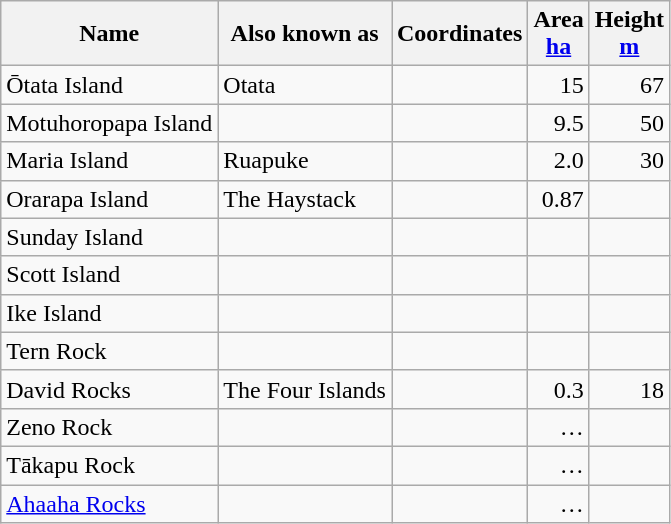<table class="wikitable sortable">
<tr>
<th>Name</th>
<th>Also known as</th>
<th>Coordinates</th>
<th>Area<br><a href='#'>ha</a></th>
<th>Height<br><a href='#'>m</a></th>
</tr>
<tr>
<td>Ōtata Island</td>
<td>Otata</td>
<td><small></small></td>
<td align="right">15</td>
<td align="right">67</td>
</tr>
<tr>
<td>Motuhoropapa Island</td>
<td></td>
<td><small></small></td>
<td align="right">9.5</td>
<td align="right">50</td>
</tr>
<tr>
<td>Maria Island</td>
<td>Ruapuke</td>
<td><small></small></td>
<td align="right">2.0</td>
<td align="right">30</td>
</tr>
<tr>
<td>Orarapa Island</td>
<td>The Haystack</td>
<td><small></small></td>
<td align="right">0.87</td>
<td></td>
</tr>
<tr>
<td>Sunday Island</td>
<td></td>
<td><small></small></td>
<td></td>
<td></td>
</tr>
<tr>
<td>Scott Island</td>
<td></td>
<td><small></small></td>
<td></td>
<td></td>
</tr>
<tr>
<td>Ike Island</td>
<td></td>
<td><small></small></td>
<td></td>
<td></td>
</tr>
<tr>
<td>Tern Rock</td>
<td></td>
<td><small></small></td>
<td></td>
<td></td>
</tr>
<tr>
<td>David Rocks</td>
<td>The Four Islands</td>
<td><small></small></td>
<td align="right">0.3</td>
<td align="right">18</td>
</tr>
<tr>
<td>Zeno Rock</td>
<td></td>
<td><small></small></td>
<td align="right">…</td>
<td></td>
</tr>
<tr>
<td>Tākapu Rock</td>
<td></td>
<td><small></small></td>
<td align="right">…</td>
<td></td>
</tr>
<tr>
<td><a href='#'>Ahaaha Rocks</a></td>
<td></td>
<td><small></small></td>
<td align="right">…</td>
<td></td>
</tr>
</table>
